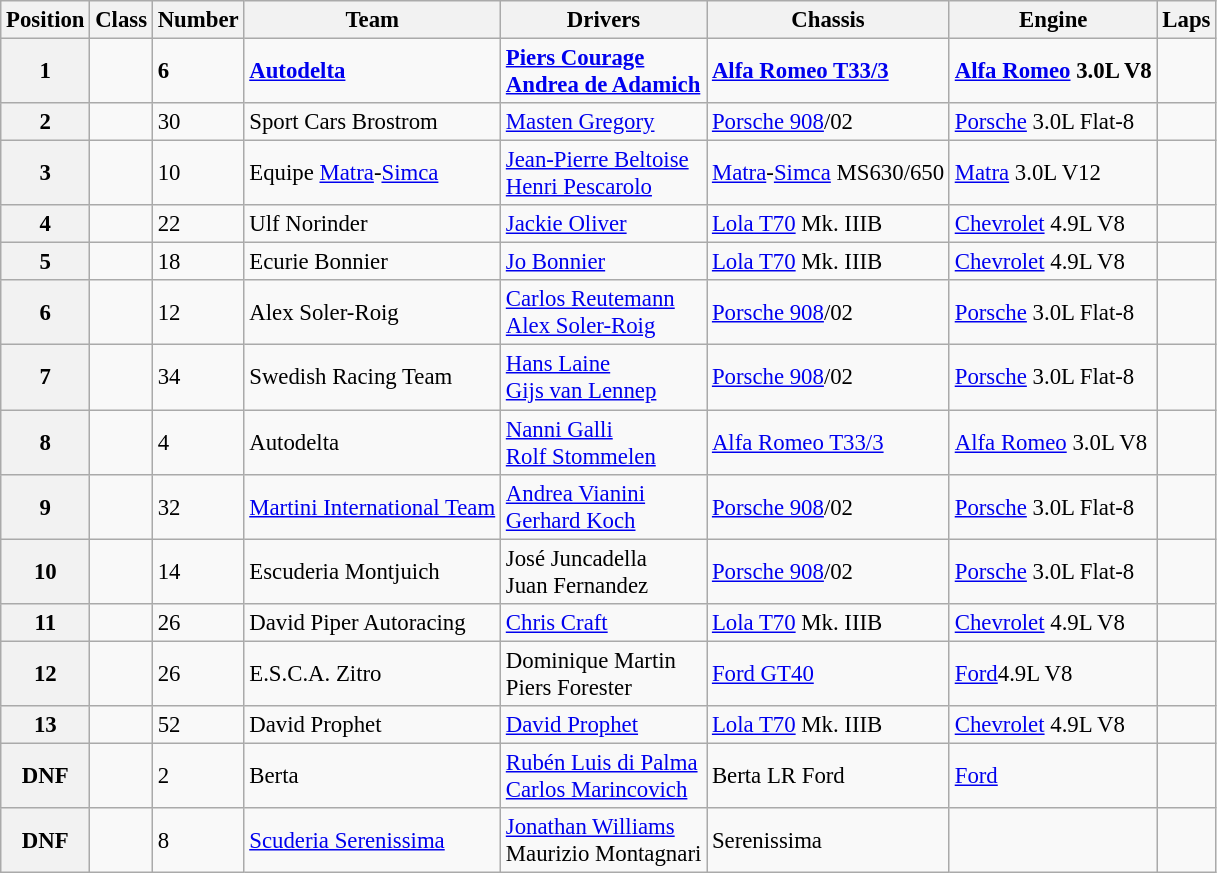<table class="wikitable" style="font-size: 95%;">
<tr>
<th>Position</th>
<th>Class</th>
<th>Number</th>
<th>Team</th>
<th>Drivers</th>
<th>Chassis</th>
<th>Engine</th>
<th>Laps</th>
</tr>
<tr style="font-weight:bold">
<th>1</th>
<td></td>
<td>6</td>
<td> <a href='#'>Autodelta</a></td>
<td> <a href='#'>Piers Courage</a><br> <a href='#'>Andrea de Adamich</a></td>
<td><a href='#'>Alfa Romeo T33/3</a></td>
<td><a href='#'>Alfa Romeo</a> 3.0L V8</td>
<td></td>
</tr>
<tr>
<th>2</th>
<td></td>
<td>30</td>
<td> Sport Cars Brostrom</td>
<td> <a href='#'>Masten Gregory</a></td>
<td><a href='#'>Porsche 908</a>/02</td>
<td><a href='#'>Porsche</a> 3.0L Flat-8</td>
<td></td>
</tr>
<tr>
<th>3</th>
<td></td>
<td>10</td>
<td> Equipe <a href='#'>Matra</a>-<a href='#'>Simca</a></td>
<td> <a href='#'>Jean-Pierre Beltoise</a><br> <a href='#'>Henri Pescarolo</a></td>
<td><a href='#'>Matra</a>-<a href='#'>Simca</a> MS630/650</td>
<td><a href='#'>Matra</a> 3.0L V12</td>
<td></td>
</tr>
<tr>
<th>4</th>
<td></td>
<td>22</td>
<td> Ulf Norinder</td>
<td> <a href='#'>Jackie Oliver</a></td>
<td><a href='#'>Lola T70</a> Mk. IIIB</td>
<td><a href='#'>Chevrolet</a> 4.9L V8</td>
<td></td>
</tr>
<tr>
<th>5</th>
<td></td>
<td>18</td>
<td> Ecurie Bonnier</td>
<td> <a href='#'>Jo Bonnier</a></td>
<td><a href='#'>Lola T70</a> Mk. IIIB</td>
<td><a href='#'>Chevrolet</a> 4.9L V8</td>
<td></td>
</tr>
<tr>
<th>6</th>
<td></td>
<td>12</td>
<td> Alex Soler-Roig</td>
<td> <a href='#'>Carlos Reutemann</a><br> <a href='#'>Alex Soler-Roig</a></td>
<td><a href='#'>Porsche 908</a>/02</td>
<td><a href='#'>Porsche</a> 3.0L Flat-8</td>
<td></td>
</tr>
<tr>
<th>7</th>
<td></td>
<td>34</td>
<td> Swedish Racing Team</td>
<td> <a href='#'>Hans Laine</a><br> <a href='#'>Gijs van Lennep</a></td>
<td><a href='#'>Porsche 908</a>/02</td>
<td><a href='#'>Porsche</a> 3.0L Flat-8</td>
<td></td>
</tr>
<tr>
<th>8</th>
<td></td>
<td>4</td>
<td> Autodelta</td>
<td> <a href='#'>Nanni Galli</a><br> <a href='#'>Rolf Stommelen</a></td>
<td><a href='#'>Alfa Romeo T33/3</a></td>
<td><a href='#'>Alfa Romeo</a> 3.0L V8</td>
<td></td>
</tr>
<tr>
<th>9</th>
<td></td>
<td>32</td>
<td> <a href='#'>Martini International Team</a></td>
<td> <a href='#'>Andrea Vianini</a><br> <a href='#'>Gerhard Koch</a></td>
<td><a href='#'>Porsche 908</a>/02</td>
<td><a href='#'>Porsche</a> 3.0L Flat-8</td>
<td></td>
</tr>
<tr>
<th>10</th>
<td></td>
<td>14</td>
<td> Escuderia Montjuich</td>
<td> José Juncadella<br> Juan Fernandez</td>
<td><a href='#'>Porsche 908</a>/02</td>
<td><a href='#'>Porsche</a> 3.0L Flat-8</td>
<td></td>
</tr>
<tr>
<th>11</th>
<td></td>
<td>26</td>
<td> David Piper Autoracing</td>
<td> <a href='#'>Chris Craft</a></td>
<td><a href='#'>Lola T70</a> Mk. IIIB</td>
<td><a href='#'>Chevrolet</a> 4.9L V8</td>
<td></td>
</tr>
<tr>
<th>12</th>
<td></td>
<td>26</td>
<td> E.S.C.A. Zitro</td>
<td> Dominique Martin<br> Piers Forester</td>
<td><a href='#'>Ford GT40</a></td>
<td><a href='#'>Ford</a>4.9L V8</td>
<td></td>
</tr>
<tr>
<th>13</th>
<td></td>
<td>52</td>
<td> David Prophet</td>
<td> <a href='#'>David Prophet</a></td>
<td><a href='#'>Lola T70</a> Mk. IIIB</td>
<td><a href='#'>Chevrolet</a> 4.9L V8</td>
<td></td>
</tr>
<tr>
<th>DNF</th>
<td></td>
<td>2</td>
<td> Berta</td>
<td> <a href='#'>Rubén Luis di Palma</a><br> <a href='#'>Carlos Marincovich</a></td>
<td>Berta LR Ford</td>
<td><a href='#'>Ford</a></td>
<td></td>
</tr>
<tr>
<th>DNF</th>
<td></td>
<td>8</td>
<td> <a href='#'>Scuderia Serenissima</a></td>
<td> <a href='#'>Jonathan Williams</a><br> Maurizio Montagnari</td>
<td>Serenissima</td>
<td></td>
<td></td>
</tr>
</table>
